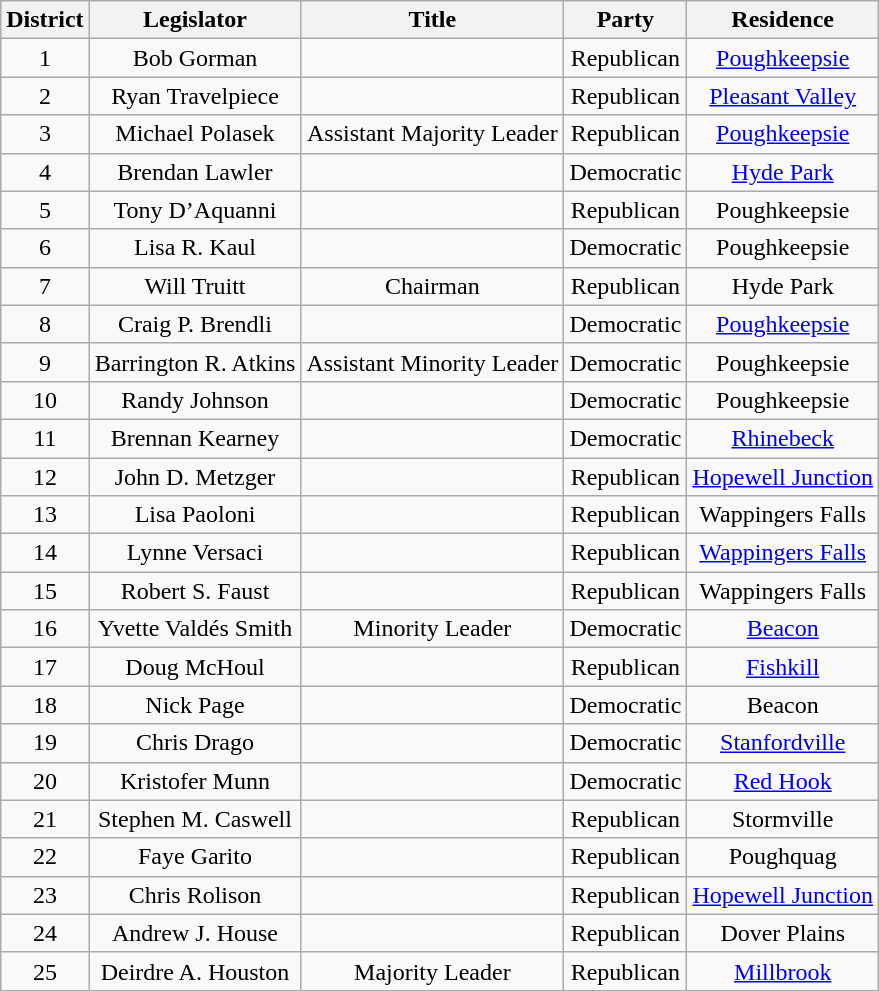<table class="wikitable" style="text-align:center">
<tr>
<th>District</th>
<th>Legislator</th>
<th>Title</th>
<th>Party</th>
<th>Residence</th>
</tr>
<tr>
<td>1</td>
<td>Bob Gorman</td>
<td></td>
<td>Republican</td>
<td><a href='#'>Poughkeepsie</a></td>
</tr>
<tr>
<td>2</td>
<td>Ryan Travelpiece</td>
<td></td>
<td>Republican</td>
<td><a href='#'>Pleasant Valley</a></td>
</tr>
<tr>
<td>3</td>
<td>Michael Polasek</td>
<td>Assistant Majority Leader</td>
<td>Republican</td>
<td><a href='#'>Poughkeepsie</a></td>
</tr>
<tr>
<td>4</td>
<td>Brendan Lawler</td>
<td></td>
<td>Democratic</td>
<td><a href='#'>Hyde Park</a></td>
</tr>
<tr>
<td>5</td>
<td>Tony D’Aquanni</td>
<td></td>
<td>Republican</td>
<td>Poughkeepsie</td>
</tr>
<tr>
<td>6</td>
<td>Lisa R. Kaul</td>
<td></td>
<td>Democratic</td>
<td>Poughkeepsie</td>
</tr>
<tr>
<td>7</td>
<td>Will Truitt</td>
<td>Chairman</td>
<td>Republican</td>
<td>Hyde Park</td>
</tr>
<tr>
<td>8</td>
<td>Craig P. Brendli</td>
<td></td>
<td>Democratic</td>
<td><a href='#'>Poughkeepsie</a></td>
</tr>
<tr>
<td>9</td>
<td>Barrington R. Atkins</td>
<td>Assistant Minority Leader</td>
<td>Democratic</td>
<td>Poughkeepsie</td>
</tr>
<tr>
<td>10</td>
<td>Randy Johnson</td>
<td></td>
<td>Democratic</td>
<td>Poughkeepsie</td>
</tr>
<tr>
<td>11</td>
<td>Brennan Kearney</td>
<td></td>
<td>Democratic</td>
<td><a href='#'>Rhinebeck</a></td>
</tr>
<tr>
<td>12</td>
<td>John D. Metzger</td>
<td></td>
<td>Republican</td>
<td><a href='#'>Hopewell Junction</a></td>
</tr>
<tr>
<td>13</td>
<td>Lisa Paoloni</td>
<td></td>
<td>Republican</td>
<td>Wappingers Falls</td>
</tr>
<tr>
<td>14</td>
<td>Lynne Versaci</td>
<td></td>
<td>Republican</td>
<td><a href='#'>Wappingers Falls</a></td>
</tr>
<tr>
<td>15</td>
<td>Robert S. Faust</td>
<td></td>
<td>Republican</td>
<td>Wappingers Falls</td>
</tr>
<tr>
<td>16</td>
<td>Yvette Valdés Smith</td>
<td>Minority Leader</td>
<td>Democratic</td>
<td><a href='#'>Beacon</a></td>
</tr>
<tr>
<td>17</td>
<td>Doug McHoul</td>
<td></td>
<td>Republican</td>
<td><a href='#'>Fishkill</a></td>
</tr>
<tr>
<td>18</td>
<td>Nick Page</td>
<td></td>
<td>Democratic</td>
<td>Beacon</td>
</tr>
<tr>
<td>19</td>
<td>Chris Drago</td>
<td></td>
<td>Democratic</td>
<td><a href='#'>Stanfordville</a></td>
</tr>
<tr>
<td>20</td>
<td>Kristofer Munn</td>
<td></td>
<td>Democratic</td>
<td><a href='#'>Red Hook</a></td>
</tr>
<tr>
<td>21</td>
<td>Stephen M. Caswell</td>
<td></td>
<td>Republican</td>
<td>Stormville</td>
</tr>
<tr>
<td>22</td>
<td>Faye Garito</td>
<td></td>
<td>Republican</td>
<td>Poughquag</td>
</tr>
<tr>
<td>23</td>
<td>Chris Rolison</td>
<td></td>
<td>Republican</td>
<td><a href='#'>Hopewell Junction</a></td>
</tr>
<tr>
<td>24</td>
<td>Andrew J. House</td>
<td></td>
<td>Republican</td>
<td>Dover Plains</td>
</tr>
<tr>
<td>25</td>
<td>Deirdre A. Houston</td>
<td>Majority Leader</td>
<td>Republican</td>
<td><a href='#'>Millbrook</a></td>
</tr>
</table>
